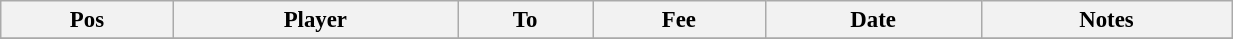<table class="wikitable" style="width:65%; text-align:center; font-size:95%; text-align:left;">
<tr>
<th><strong>Pos</strong></th>
<th><strong>Player</strong></th>
<th><strong>To</strong></th>
<th><strong>Fee</strong></th>
<th><strong>Date</strong></th>
<th><strong>Notes</strong></th>
</tr>
<tr>
</tr>
</table>
